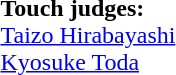<table width=100% style="font-size: 100%">
<tr>
<td><br><strong>Touch judges:</strong>
<br> <a href='#'>Taizo Hirabayashi</a>
<br> <a href='#'>Kyosuke Toda</a></td>
</tr>
</table>
